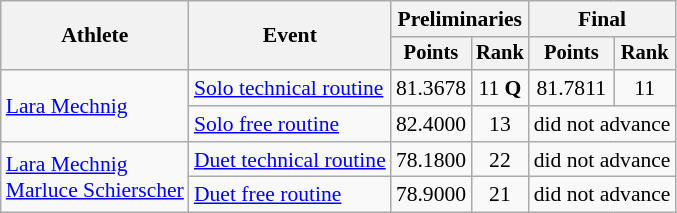<table class=wikitable style="font-size:90%">
<tr>
<th rowspan="2">Athlete</th>
<th rowspan="2">Event</th>
<th colspan="2">Preliminaries</th>
<th colspan="2">Final</th>
</tr>
<tr style="font-size:95%">
<th>Points</th>
<th>Rank</th>
<th>Points</th>
<th>Rank</th>
</tr>
<tr align=center>
<td align=left rowspan=2><a href='#'>Lara Mechnig</a></td>
<td align=left><a href='#'>Solo technical routine</a></td>
<td>81.3678</td>
<td>11 <strong>Q</strong></td>
<td>81.7811</td>
<td>11</td>
</tr>
<tr align=center>
<td align=left><a href='#'>Solo free routine</a></td>
<td>82.4000</td>
<td>13</td>
<td colspan=2>did not advance</td>
</tr>
<tr align=center>
<td align=left rowspan=2><a href='#'>Lara Mechnig</a><br><a href='#'>Marluce Schierscher</a></td>
<td align=left><a href='#'>Duet technical routine</a></td>
<td>78.1800</td>
<td>22</td>
<td colspan=2>did not advance</td>
</tr>
<tr align=center>
<td align=left><a href='#'>Duet free routine</a></td>
<td>78.9000</td>
<td>21</td>
<td colspan=2>did not advance</td>
</tr>
</table>
